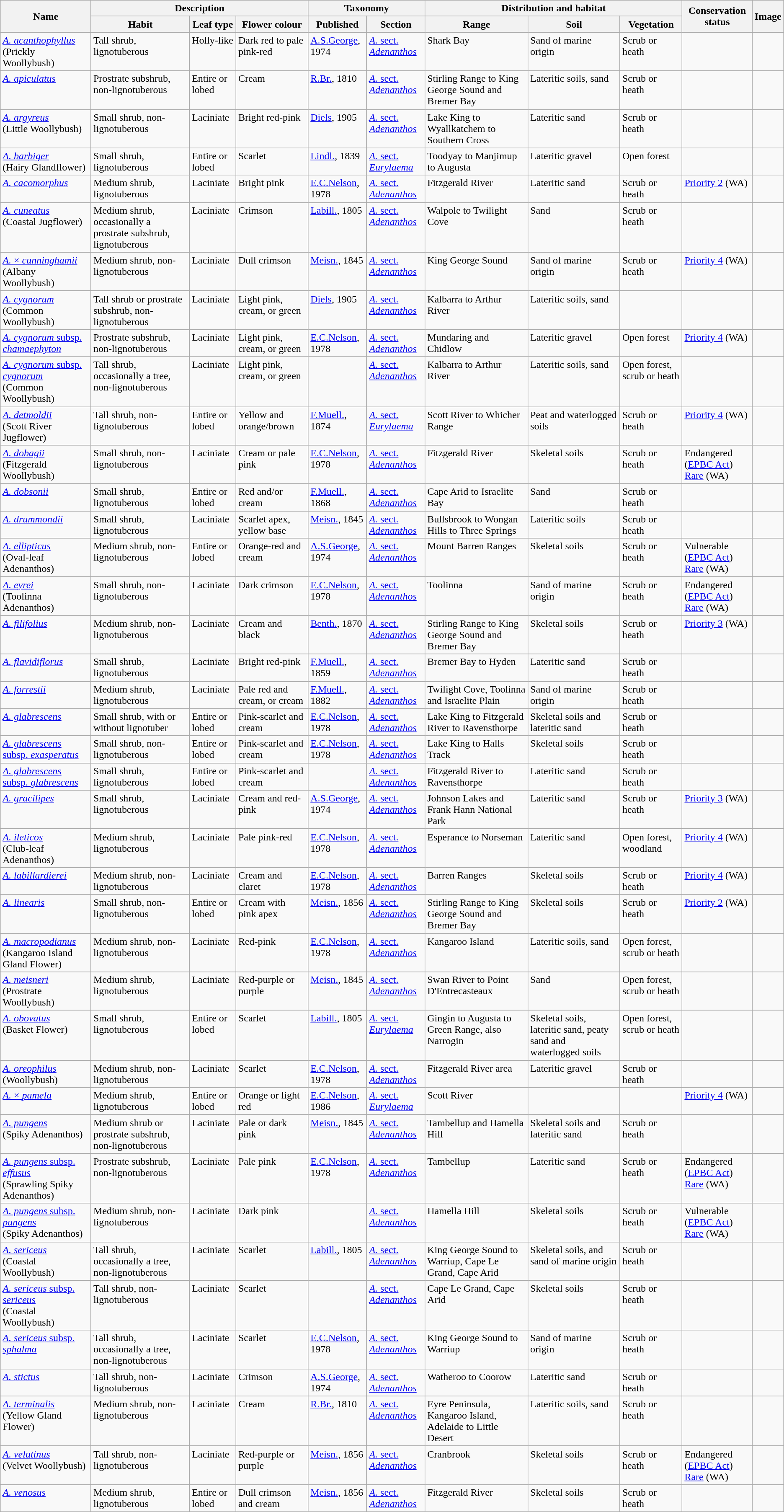<table class="wikitable">
<tr>
<th rowspan="2">Name</th>
<th colspan="3">Description</th>
<th colspan="2">Taxonomy</th>
<th colspan="3">Distribution and habitat</th>
<th rowspan="2">Conservation status</th>
<th rowspan="2">Image</th>
</tr>
<tr>
<th>Habit</th>
<th>Leaf type</th>
<th>Flower colour</th>
<th>Published</th>
<th>Section</th>
<th>Range</th>
<th>Soil</th>
<th>Vegetation</th>
</tr>
<tr valign="top">
<td><em><a href='#'>A. acanthophyllus</a></em><br>(Prickly Woollybush)</td>
<td>Tall shrub, lignotuberous</td>
<td>Holly-like</td>
<td>Dark red to pale pink-red</td>
<td><a href='#'>A.S.George</a>, 1974</td>
<td><a href='#'><em>A.</em> sect. <em>Adenanthos</em></a></td>
<td>Shark Bay</td>
<td>Sand of marine origin</td>
<td>Scrub or heath</td>
<td></td>
<td></td>
</tr>
<tr valign="top">
<td><em><a href='#'>A. apiculatus</a></em></td>
<td>Prostrate subshrub, non-lignotuberous</td>
<td>Entire or lobed</td>
<td>Cream</td>
<td><a href='#'>R.Br.</a>, 1810</td>
<td><a href='#'><em>A.</em> sect. <em>Adenanthos</em></a></td>
<td>Stirling Range to King George Sound and Bremer Bay</td>
<td>Lateritic soils, sand</td>
<td>Scrub or heath</td>
<td></td>
<td></td>
</tr>
<tr valign="top">
<td><em><a href='#'>A. argyreus</a></em><br>(Little Woollybush)</td>
<td>Small shrub, non-lignotuberous</td>
<td>Laciniate</td>
<td>Bright red-pink</td>
<td><a href='#'>Diels</a>, 1905</td>
<td><a href='#'><em>A.</em> sect. <em>Adenanthos</em></a></td>
<td>Lake King to Wyallkatchem to Southern Cross</td>
<td>Lateritic sand</td>
<td>Scrub or heath</td>
<td></td>
<td></td>
</tr>
<tr valign="top">
<td><em><a href='#'>A. barbiger</a></em><br>(Hairy Glandflower)</td>
<td>Small shrub, lignotuberous</td>
<td>Entire or lobed</td>
<td>Scarlet</td>
<td><a href='#'>Lindl.</a>, 1839</td>
<td><a href='#'><em>A.</em> sect. <em>Eurylaema</em></a></td>
<td>Toodyay to Manjimup to Augusta</td>
<td>Lateritic gravel</td>
<td>Open forest</td>
<td></td>
<td></td>
</tr>
<tr valign="top">
<td><em><a href='#'>A. cacomorphus</a></em></td>
<td>Medium shrub, lignotuberous</td>
<td>Laciniate</td>
<td>Bright pink</td>
<td><a href='#'>E.C.Nelson</a>, 1978</td>
<td><a href='#'><em>A.</em> sect. <em>Adenanthos</em></a></td>
<td>Fitzgerald River</td>
<td>Lateritic sand</td>
<td>Scrub or heath</td>
<td><a href='#'>Priority 2</a> (WA)</td>
<td></td>
</tr>
<tr valign="top">
<td><em><a href='#'>A. cuneatus</a></em><br>(Coastal Jugflower)</td>
<td>Medium shrub, occasionally a prostrate subshrub, lignotuberous</td>
<td>Laciniate</td>
<td>Crimson</td>
<td><a href='#'>Labill.</a>, 1805</td>
<td><a href='#'><em>A.</em> sect. <em>Adenanthos</em></a></td>
<td>Walpole to Twilight Cove</td>
<td>Sand</td>
<td>Scrub or heath</td>
<td></td>
<td></td>
</tr>
<tr valign="top">
<td><a href='#'><em>A.</em> × <em>cunninghamii</em></a><br>(Albany Woollybush)</td>
<td>Medium shrub, non-lignotuberous</td>
<td>Laciniate</td>
<td>Dull crimson</td>
<td><a href='#'>Meisn.</a>, 1845</td>
<td><a href='#'><em>A.</em> sect. <em>Adenanthos</em></a></td>
<td>King George Sound</td>
<td>Sand of marine origin</td>
<td>Scrub or heath</td>
<td><a href='#'>Priority 4</a> (WA)</td>
<td></td>
</tr>
<tr valign="top">
<td><em><a href='#'>A. cygnorum</a></em><br>(Common Woollybush)</td>
<td>Tall shrub or prostrate subshrub, non-lignotuberous</td>
<td>Laciniate</td>
<td>Light pink, cream, or green</td>
<td><a href='#'>Diels</a>, 1905</td>
<td><a href='#'><em>A.</em> sect. <em>Adenanthos</em></a></td>
<td>Kalbarra to Arthur River</td>
<td>Lateritic soils, sand</td>
<td></td>
<td></td>
<td></td>
</tr>
<tr valign="top">
<td><a href='#'><em>A. cygnorum</em> subsp. <em>chamaephyton</em></a></td>
<td>Prostrate subshrub, non-lignotuberous</td>
<td>Laciniate</td>
<td>Light pink, cream, or green</td>
<td><a href='#'>E.C.Nelson</a>, 1978</td>
<td><a href='#'><em>A.</em> sect. <em>Adenanthos</em></a></td>
<td>Mundaring and Chidlow</td>
<td>Lateritic gravel</td>
<td>Open forest</td>
<td><a href='#'>Priority 4</a> (WA)</td>
<td></td>
</tr>
<tr valign="top">
<td><a href='#'><em>A. cygnorum</em> subsp. <em>cygnorum</em></a><br>(Common Woollybush)</td>
<td>Tall shrub, occasionally a tree, non-lignotuberous</td>
<td>Laciniate</td>
<td>Light pink, cream, or green</td>
<td></td>
<td><a href='#'><em>A.</em> sect. <em>Adenanthos</em></a></td>
<td>Kalbarra to Arthur River</td>
<td>Lateritic soils, sand</td>
<td>Open forest, scrub or heath</td>
<td></td>
<td></td>
</tr>
<tr valign="top">
<td><em><a href='#'>A. detmoldii</a></em><br>(Scott River Jugflower)</td>
<td>Tall shrub, non-lignotuberous</td>
<td>Entire or lobed</td>
<td>Yellow and orange/brown</td>
<td><a href='#'>F.Muell.</a>, 1874</td>
<td><a href='#'><em>A.</em> sect. <em>Eurylaema</em></a></td>
<td>Scott River to Whicher Range</td>
<td>Peat and waterlogged soils</td>
<td>Scrub or heath</td>
<td><a href='#'>Priority 4</a> (WA)</td>
<td></td>
</tr>
<tr valign="top">
<td><em><a href='#'>A. dobagii</a></em><br>(Fitzgerald Woollybush)</td>
<td>Small shrub, non-lignotuberous</td>
<td>Laciniate</td>
<td>Cream or pale pink</td>
<td><a href='#'>E.C.Nelson</a>, 1978</td>
<td><a href='#'><em>A.</em> sect. <em>Adenanthos</em></a></td>
<td>Fitzgerald River</td>
<td>Skeletal soils</td>
<td>Scrub or heath</td>
<td>Endangered (<a href='#'>EPBC Act</a>)<br><a href='#'>Rare</a> (WA)</td>
<td></td>
</tr>
<tr valign="top">
<td><em><a href='#'>A. dobsonii</a></em></td>
<td>Small shrub, lignotuberous</td>
<td>Entire or lobed</td>
<td>Red and/or cream</td>
<td><a href='#'>F.Muell.</a>, 1868</td>
<td><a href='#'><em>A.</em> sect. <em>Adenanthos</em></a></td>
<td>Cape Arid to Israelite Bay</td>
<td>Sand</td>
<td>Scrub or heath</td>
<td></td>
<td></td>
</tr>
<tr valign="top">
<td><em><a href='#'>A. drummondii</a></em></td>
<td>Small shrub, lignotuberous</td>
<td>Laciniate</td>
<td>Scarlet apex, yellow base</td>
<td><a href='#'>Meisn.</a>, 1845</td>
<td><a href='#'><em>A.</em> sect. <em>Adenanthos</em></a></td>
<td>Bullsbrook to Wongan Hills to Three Springs</td>
<td>Lateritic soils</td>
<td>Scrub or heath</td>
<td></td>
<td></td>
</tr>
<tr valign="top">
<td><em><a href='#'>A. ellipticus</a></em><br>(Oval-leaf Adenanthos)</td>
<td>Medium shrub, non-lignotuberous</td>
<td>Entire or lobed</td>
<td>Orange-red and cream</td>
<td><a href='#'>A.S.George</a>, 1974</td>
<td><a href='#'><em>A.</em> sect. <em>Adenanthos</em></a></td>
<td>Mount Barren Ranges</td>
<td>Skeletal soils</td>
<td>Scrub or heath</td>
<td>Vulnerable (<a href='#'>EPBC Act</a>)<br><a href='#'>Rare</a> (WA)</td>
<td></td>
</tr>
<tr valign="top">
<td><em><a href='#'>A. eyrei</a></em><br>(Toolinna Adenanthos)</td>
<td>Small shrub, non-lignotuberous</td>
<td>Laciniate</td>
<td>Dark crimson</td>
<td><a href='#'>E.C.Nelson</a>, 1978</td>
<td><a href='#'><em>A.</em> sect. <em>Adenanthos</em></a></td>
<td>Toolinna</td>
<td>Sand of marine origin</td>
<td>Scrub or heath</td>
<td>Endangered (<a href='#'>EPBC Act</a>)<br><a href='#'>Rare</a> (WA)</td>
<td></td>
</tr>
<tr valign="top">
<td><em><a href='#'>A. filifolius</a></em></td>
<td>Medium shrub, non-lignotuberous</td>
<td>Laciniate</td>
<td>Cream and black</td>
<td><a href='#'>Benth.</a>, 1870</td>
<td><a href='#'><em>A.</em> sect. <em>Adenanthos</em></a></td>
<td>Stirling Range to King George Sound and Bremer Bay</td>
<td>Skeletal soils</td>
<td>Scrub or heath</td>
<td><a href='#'>Priority 3</a> (WA)</td>
<td></td>
</tr>
<tr valign="top">
<td><em><a href='#'>A. flavidiflorus</a></em></td>
<td>Small shrub, lignotuberous</td>
<td>Laciniate</td>
<td>Bright red-pink</td>
<td><a href='#'>F.Muell.</a>, 1859</td>
<td><a href='#'><em>A.</em> sect. <em>Adenanthos</em></a></td>
<td>Bremer Bay to Hyden</td>
<td>Lateritic sand</td>
<td>Scrub or heath</td>
<td></td>
<td></td>
</tr>
<tr valign="top">
<td><em><a href='#'>A. forrestii</a></em></td>
<td>Medium shrub, lignotuberous</td>
<td>Laciniate</td>
<td>Pale red and cream, or cream</td>
<td><a href='#'>F.Muell.</a>, 1882</td>
<td><a href='#'><em>A.</em> sect. <em>Adenanthos</em></a></td>
<td>Twilight Cove, Toolinna and Israelite Plain</td>
<td>Sand of marine origin</td>
<td>Scrub or heath</td>
<td></td>
<td></td>
</tr>
<tr valign="top">
<td><em><a href='#'>A. glabrescens</a></em></td>
<td>Small shrub, with or without lignotuber</td>
<td>Entire or lobed</td>
<td>Pink-scarlet and cream</td>
<td><a href='#'>E.C.Nelson</a>, 1978</td>
<td><a href='#'><em>A.</em> sect. <em>Adenanthos</em></a></td>
<td>Lake King to Fitzgerald River to Ravensthorpe</td>
<td>Skeletal soils and lateritic sand</td>
<td>Scrub or heath</td>
<td></td>
<td></td>
</tr>
<tr valign="top">
<td><a href='#'><em>A. glabrescens</em> subsp. <em>exasperatus</em></a></td>
<td>Small shrub, non-lignotuberous</td>
<td>Entire or lobed</td>
<td>Pink-scarlet and cream</td>
<td><a href='#'>E.C.Nelson</a>, 1978</td>
<td><a href='#'><em>A.</em> sect. <em>Adenanthos</em></a></td>
<td>Lake King to Halls Track</td>
<td>Skeletal soils</td>
<td>Scrub or heath</td>
<td></td>
<td></td>
</tr>
<tr valign="top">
<td><a href='#'><em>A. glabrescens</em> subsp. <em>glabrescens</em></a></td>
<td>Small shrub, lignotuberous</td>
<td>Entire or lobed</td>
<td>Pink-scarlet and cream</td>
<td></td>
<td><a href='#'><em>A.</em> sect. <em>Adenanthos</em></a></td>
<td>Fitzgerald River to Ravensthorpe</td>
<td>Lateritic sand</td>
<td>Scrub or heath</td>
<td></td>
<td></td>
</tr>
<tr valign="top">
<td><em><a href='#'>A. gracilipes</a></em></td>
<td>Small shrub, lignotuberous</td>
<td>Laciniate</td>
<td>Cream and red-pink</td>
<td><a href='#'>A.S.George</a>, 1974</td>
<td><a href='#'><em>A.</em> sect. <em>Adenanthos</em></a></td>
<td>Johnson Lakes and Frank Hann National Park</td>
<td>Lateritic sand</td>
<td>Scrub or heath</td>
<td><a href='#'>Priority 3</a> (WA)</td>
<td></td>
</tr>
<tr valign="top">
<td><em><a href='#'>A. ileticos</a></em><br>(Club-leaf Adenanthos)</td>
<td>Medium shrub, lignotuberous</td>
<td>Laciniate</td>
<td>Pale pink-red</td>
<td><a href='#'>E.C.Nelson</a>, 1978</td>
<td><a href='#'><em>A.</em> sect. <em>Adenanthos</em></a></td>
<td>Esperance to Norseman</td>
<td>Lateritic sand</td>
<td>Open forest, woodland</td>
<td><a href='#'>Priority 4</a> (WA)</td>
<td></td>
</tr>
<tr valign="top">
<td><em><a href='#'>A. labillardierei</a></em></td>
<td>Medium shrub, non-lignotuberous</td>
<td>Laciniate</td>
<td>Cream and claret</td>
<td><a href='#'>E.C.Nelson</a>, 1978</td>
<td><a href='#'><em>A.</em> sect. <em>Adenanthos</em></a></td>
<td>Barren Ranges</td>
<td>Skeletal soils</td>
<td>Scrub or heath</td>
<td><a href='#'>Priority 4</a> (WA)</td>
<td></td>
</tr>
<tr valign="top">
<td><em><a href='#'>A. linearis</a></em></td>
<td>Small shrub, non-lignotuberous</td>
<td>Entire or lobed</td>
<td>Cream with pink apex</td>
<td><a href='#'>Meisn.</a>, 1856</td>
<td><a href='#'><em>A.</em> sect. <em>Adenanthos</em></a></td>
<td>Stirling Range to King George Sound and Bremer Bay</td>
<td>Skeletal soils</td>
<td>Scrub or heath</td>
<td><a href='#'>Priority 2</a> (WA)</td>
<td></td>
</tr>
<tr valign="top">
<td><em><a href='#'>A. macropodianus</a></em><br>(Kangaroo Island Gland Flower)</td>
<td>Medium shrub, non-lignotuberous</td>
<td>Laciniate</td>
<td>Red-pink</td>
<td><a href='#'>E.C.Nelson</a>, 1978</td>
<td><a href='#'><em>A.</em> sect. <em>Adenanthos</em></a></td>
<td>Kangaroo Island</td>
<td>Lateritic soils, sand</td>
<td>Open forest, scrub or heath</td>
<td></td>
<td></td>
</tr>
<tr valign="top">
<td><em><a href='#'>A. meisneri</a></em><br>(Prostrate Woollybush)</td>
<td>Medium shrub, lignotuberous</td>
<td>Laciniate</td>
<td>Red-purple or purple</td>
<td><a href='#'>Meisn.</a>, 1845</td>
<td><a href='#'><em>A.</em> sect. <em>Adenanthos</em></a></td>
<td>Swan River to Point D'Entrecasteaux</td>
<td>Sand</td>
<td>Open forest, scrub or heath</td>
<td></td>
<td></td>
</tr>
<tr valign="top">
<td><em><a href='#'>A. obovatus</a></em><br>(Basket Flower)</td>
<td>Small shrub, lignotuberous</td>
<td>Entire or lobed</td>
<td>Scarlet</td>
<td><a href='#'>Labill.</a>, 1805</td>
<td><a href='#'><em>A.</em> sect. <em>Eurylaema</em></a></td>
<td>Gingin to Augusta to Green Range, also Narrogin</td>
<td>Skeletal soils, lateritic sand, peaty sand and waterlogged soils</td>
<td>Open forest, scrub or heath</td>
<td></td>
<td></td>
</tr>
<tr valign="top">
<td><em><a href='#'>A. oreophilus</a></em><br>(Woollybush)</td>
<td>Medium shrub, non-lignotuberous</td>
<td>Laciniate</td>
<td>Scarlet</td>
<td><a href='#'>E.C.Nelson</a>, 1978</td>
<td><a href='#'><em>A.</em> sect. <em>Adenanthos</em></a></td>
<td>Fitzgerald River area</td>
<td>Lateritic gravel</td>
<td>Scrub or heath</td>
<td></td>
<td></td>
</tr>
<tr valign="top">
<td><a href='#'><em>A.</em> × <em>pamela</em></a></td>
<td>Medium shrub, lignotuberous</td>
<td>Entire or lobed</td>
<td>Orange or light red</td>
<td><a href='#'>E.C.Nelson</a>, 1986</td>
<td><a href='#'><em>A.</em> sect. <em>Eurylaema</em></a></td>
<td>Scott River</td>
<td></td>
<td></td>
<td><a href='#'>Priority 4</a> (WA)</td>
<td></td>
</tr>
<tr valign="top">
<td><em><a href='#'>A. pungens</a></em><br>(Spiky Adenanthos)</td>
<td>Medium shrub or prostrate subshrub, non-lignotuberous</td>
<td>Laciniate</td>
<td>Pale or dark pink</td>
<td><a href='#'>Meisn.</a>, 1845</td>
<td><a href='#'><em>A.</em> sect. <em>Adenanthos</em></a></td>
<td>Tambellup and Hamella Hill</td>
<td>Skeletal soils and lateritic sand</td>
<td>Scrub or heath</td>
<td></td>
<td></td>
</tr>
<tr valign="top">
<td><a href='#'><em>A. pungens</em> subsp. <em>effusus</em></a><br>(Sprawling Spiky Adenanthos)</td>
<td>Prostrate subshrub, non-lignotuberous</td>
<td>Laciniate</td>
<td>Pale pink</td>
<td><a href='#'>E.C.Nelson</a>, 1978</td>
<td><a href='#'><em>A.</em> sect. <em>Adenanthos</em></a></td>
<td>Tambellup</td>
<td>Lateritic sand</td>
<td>Scrub or heath</td>
<td>Endangered (<a href='#'>EPBC Act</a>)<br><a href='#'>Rare</a> (WA)</td>
<td></td>
</tr>
<tr valign="top">
<td><a href='#'><em>A. pungens</em> subsp. <em>pungens</em></a><br>(Spiky Adenanthos)</td>
<td>Medium shrub, non-lignotuberous</td>
<td>Laciniate</td>
<td>Dark pink</td>
<td></td>
<td><a href='#'><em>A.</em> sect. <em>Adenanthos</em></a></td>
<td>Hamella Hill</td>
<td>Skeletal soils</td>
<td>Scrub or heath</td>
<td>Vulnerable (<a href='#'>EPBC Act</a>)<br><a href='#'>Rare</a> (WA)</td>
<td></td>
</tr>
<tr valign="top">
<td><em><a href='#'>A. sericeus</a></em><br>(Coastal Woollybush)</td>
<td>Tall shrub, occasionally a tree, non-lignotuberous</td>
<td>Laciniate</td>
<td>Scarlet</td>
<td><a href='#'>Labill.</a>, 1805</td>
<td><a href='#'><em>A.</em> sect. <em>Adenanthos</em></a></td>
<td>King George Sound to Warriup, Cape Le Grand, Cape Arid</td>
<td>Skeletal soils, and sand of marine origin</td>
<td>Scrub or heath</td>
<td></td>
<td></td>
</tr>
<tr valign="top">
<td><a href='#'><em>A. sericeus</em> subsp. <em>sericeus</em></a><br>(Coastal Woollybush)</td>
<td>Tall shrub, non-lignotuberous</td>
<td>Laciniate</td>
<td>Scarlet</td>
<td></td>
<td><a href='#'><em>A.</em> sect. <em>Adenanthos</em></a></td>
<td>Cape Le Grand, Cape Arid</td>
<td>Skeletal soils</td>
<td>Scrub or heath</td>
<td></td>
<td></td>
</tr>
<tr valign="top">
<td><a href='#'><em>A. sericeus</em> subsp. <em>sphalma</em></a></td>
<td>Tall shrub, occasionally a tree, non-lignotuberous</td>
<td>Laciniate</td>
<td>Scarlet</td>
<td><a href='#'>E.C.Nelson</a>, 1978</td>
<td><a href='#'><em>A.</em> sect. <em>Adenanthos</em></a></td>
<td>King George Sound to Warriup</td>
<td>Sand of marine origin</td>
<td>Scrub or heath</td>
<td></td>
<td></td>
</tr>
<tr valign="top">
<td><em><a href='#'>A. stictus</a></em></td>
<td>Tall shrub, non-lignotuberous</td>
<td>Laciniate</td>
<td>Crimson</td>
<td><a href='#'>A.S.George</a>, 1974</td>
<td><a href='#'><em>A.</em> sect. <em>Adenanthos</em></a></td>
<td>Watheroo to Coorow</td>
<td>Lateritic sand</td>
<td>Scrub or heath</td>
<td></td>
<td></td>
</tr>
<tr valign="top">
<td><em><a href='#'>A. terminalis</a></em><br>(Yellow Gland Flower)</td>
<td>Medium shrub, non-lignotuberous</td>
<td>Laciniate</td>
<td>Cream</td>
<td><a href='#'>R.Br.</a>, 1810</td>
<td><a href='#'><em>A.</em> sect. <em>Adenanthos</em></a></td>
<td>Eyre Peninsula, Kangaroo Island, Adelaide to Little Desert</td>
<td>Lateritic soils, sand</td>
<td>Scrub or heath</td>
<td></td>
<td></td>
</tr>
<tr valign="top">
<td><em><a href='#'>A. velutinus</a></em><br>(Velvet Woollybush)</td>
<td>Tall shrub, non-lignotuberous</td>
<td>Laciniate</td>
<td>Red-purple or purple</td>
<td><a href='#'>Meisn.</a>, 1856</td>
<td><a href='#'><em>A.</em> sect. <em>Adenanthos</em></a></td>
<td>Cranbrook</td>
<td>Skeletal soils</td>
<td>Scrub or heath</td>
<td>Endangered (<a href='#'>EPBC Act</a>)<br><a href='#'>Rare</a> (WA)</td>
<td></td>
</tr>
<tr valign="top">
<td><em><a href='#'>A. venosus</a></em></td>
<td>Medium shrub, lignotuberous</td>
<td>Entire or lobed</td>
<td>Dull crimson and cream</td>
<td><a href='#'>Meisn.</a>, 1856</td>
<td><a href='#'><em>A.</em> sect. <em>Adenanthos</em></a></td>
<td>Fitzgerald River</td>
<td>Skeletal soils</td>
<td>Scrub or heath</td>
<td></td>
<td></td>
</tr>
</table>
